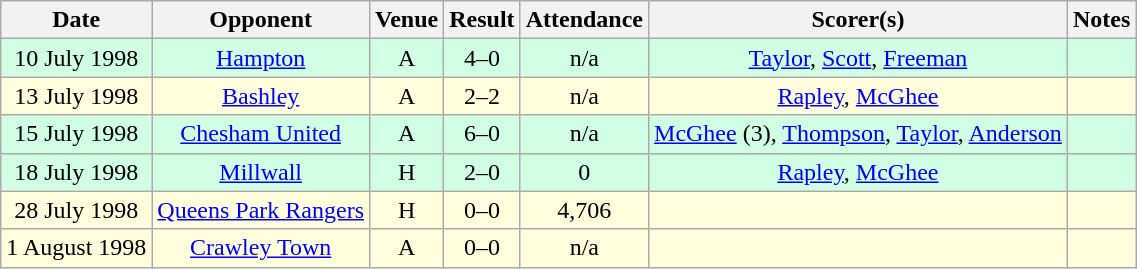<table class="wikitable sortable" style="text-align:center;">
<tr>
<th>Date</th>
<th>Opponent</th>
<th>Venue</th>
<th>Result</th>
<th>Attendance</th>
<th>Scorer(s)</th>
<th>Notes</th>
</tr>
<tr style="background:#d0ffe3;">
<td>10 July 1998</td>
<td><a href='#'>Hampton</a></td>
<td>A</td>
<td>4–0</td>
<td>n/a</td>
<td><a href='#'>Taylor</a>, <a href='#'>Scott</a>, <a href='#'>Freeman</a></td>
<td></td>
</tr>
<tr style="background:#ffd;">
<td>13 July 1998</td>
<td><a href='#'>Bashley</a></td>
<td>A</td>
<td>2–2</td>
<td>n/a</td>
<td><a href='#'>Rapley</a>, <a href='#'>McGhee</a></td>
<td></td>
</tr>
<tr style="background:#d0ffe3;">
<td>15 July 1998</td>
<td><a href='#'>Chesham United</a></td>
<td>A</td>
<td>6–0</td>
<td>n/a</td>
<td><a href='#'>McGhee</a> (3), <a href='#'>Thompson</a>, <a href='#'>Taylor</a>, <a href='#'>Anderson</a></td>
<td></td>
</tr>
<tr style="background:#d0ffe3;">
<td>18 July 1998</td>
<td><a href='#'>Millwall</a></td>
<td>H</td>
<td>2–0</td>
<td>0</td>
<td><a href='#'>Rapley</a>, <a href='#'>McGhee</a></td>
<td></td>
</tr>
<tr style="background:#ffd;">
<td>28 July 1998</td>
<td><a href='#'>Queens Park Rangers</a></td>
<td>H</td>
<td>0–0</td>
<td>4,706</td>
<td></td>
<td></td>
</tr>
<tr style="background:#ffd;">
<td>1 August 1998</td>
<td><a href='#'>Crawley Town</a></td>
<td>A</td>
<td>0–0</td>
<td>n/a</td>
<td></td>
<td></td>
</tr>
</table>
